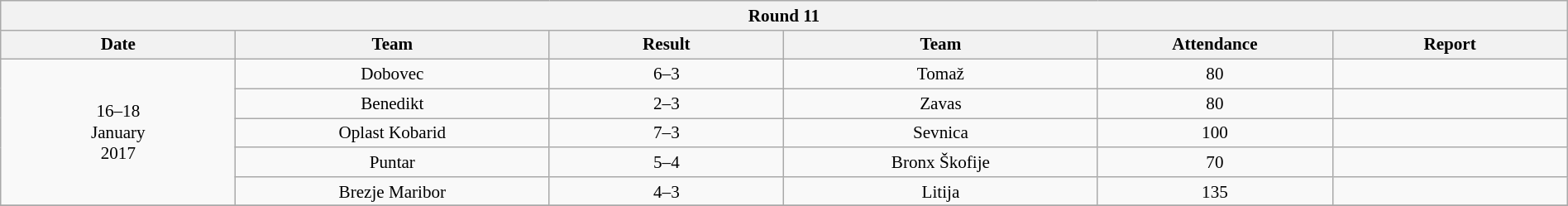<table class="wikitable collapsible collapsed" style="font-size:88%; text-align:center; width:100%">
<tr>
<th colspan=6 bgcolor=#FFFFFF>Round 11</th>
</tr>
<tr>
<th width=15% bgcolor=#89CFF0>Date</th>
<th width=20% bgcolor=#89CFF0>Team</th>
<th width=15% bgcolor=#89CFF0>Result</th>
<th width=20% bgcolor=#89CFF0>Team</th>
<th width=15% bgcolor=#89CFF0>Attendance</th>
<th width=15% bgcolor=#89CFF0>Report</th>
</tr>
<tr>
<td rowspan=5>16–18 <br> January <br> 2017</td>
<td>Dobovec</td>
<td>6–3</td>
<td>Tomaž</td>
<td>80</td>
<td></td>
</tr>
<tr align=center>
<td>Benedikt</td>
<td>2–3</td>
<td>Zavas</td>
<td>80</td>
<td></td>
</tr>
<tr align=center>
<td>Oplast Kobarid</td>
<td>7–3</td>
<td>Sevnica</td>
<td>100</td>
<td></td>
</tr>
<tr align=center>
<td>Puntar</td>
<td>5–4</td>
<td>Bronx Škofije</td>
<td>70</td>
<td></td>
</tr>
<tr align=center>
<td>Brezje Maribor</td>
<td>4–3</td>
<td>Litija</td>
<td>135</td>
<td></td>
</tr>
<tr>
</tr>
</table>
